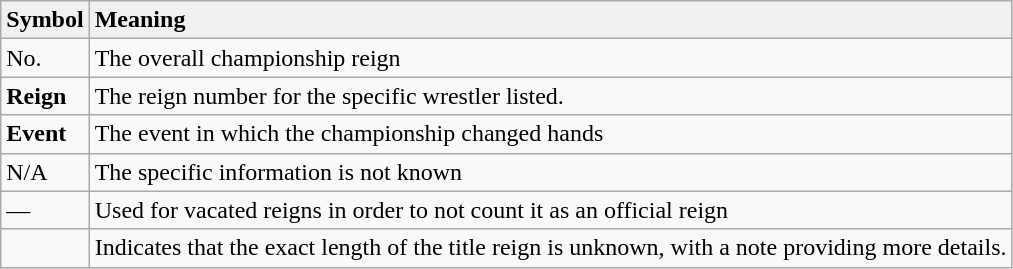<table class="wikitable">
<tr>
<td style="background: #f0f0f0;"><strong>Symbol</strong></td>
<td style="background: #f0f0f0;"><strong>Meaning</strong></td>
</tr>
<tr>
<td>No.</td>
<td>The overall championship reign</td>
</tr>
<tr>
<td><strong>Reign</strong></td>
<td>The reign number for the specific wrestler listed.</td>
</tr>
<tr>
<td><strong>Event</strong></td>
<td>The event in which the championship changed hands</td>
</tr>
<tr>
<td>N/A</td>
<td>The specific information is not known</td>
</tr>
<tr>
<td>—</td>
<td>Used for vacated reigns in order to not count it as an official reign</td>
</tr>
<tr>
<td></td>
<td>Indicates that the exact length of the title reign is unknown, with a note providing more details.</td>
</tr>
</table>
